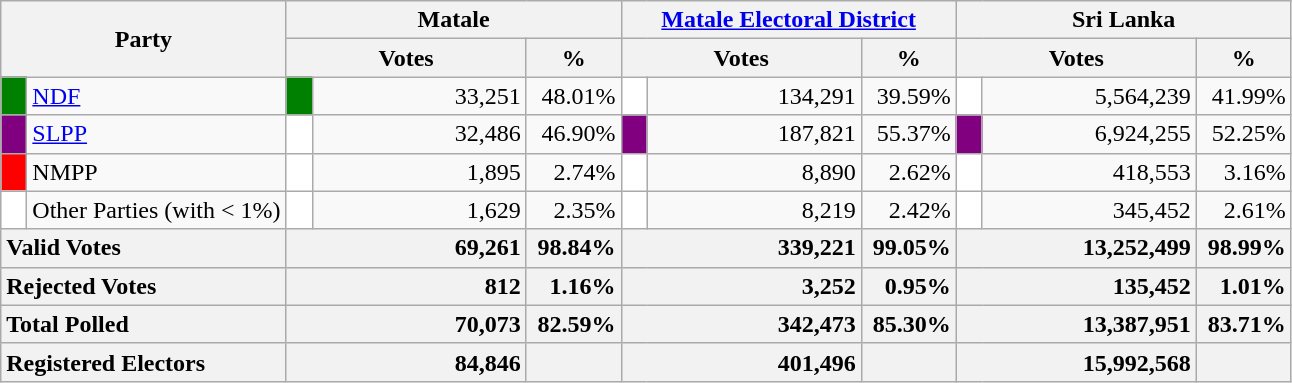<table class="wikitable">
<tr>
<th colspan="2" width="144px"rowspan="2">Party</th>
<th colspan="3" width="216px">Matale</th>
<th colspan="3" width="216px"><a href='#'>Matale Electoral District</a></th>
<th colspan="3" width="216px">Sri Lanka</th>
</tr>
<tr>
<th colspan="2" width="144px">Votes</th>
<th>%</th>
<th colspan="2" width="144px">Votes</th>
<th>%</th>
<th colspan="2" width="144px">Votes</th>
<th>%</th>
</tr>
<tr>
<td style="background-color:green;" width="10px"></td>
<td style="text-align:left;"><a href='#'>NDF</a></td>
<td style="background-color:green;" width="10px"></td>
<td style="text-align:right;">33,251</td>
<td style="text-align:right;">48.01%</td>
<td style="background-color:white;" width="10px"></td>
<td style="text-align:right;">134,291</td>
<td style="text-align:right;">39.59%</td>
<td style="background-color:white;" width="10px"></td>
<td style="text-align:right;">5,564,239</td>
<td style="text-align:right;">41.99%</td>
</tr>
<tr>
<td style="background-color:purple;" width="10px"></td>
<td style="text-align:left;"><a href='#'>SLPP</a></td>
<td style="background-color:white;" width="10px"></td>
<td style="text-align:right;">32,486</td>
<td style="text-align:right;">46.90%</td>
<td style="background-color:purple;" width="10px"></td>
<td style="text-align:right;">187,821</td>
<td style="text-align:right;">55.37%</td>
<td style="background-color:purple;" width="10px"></td>
<td style="text-align:right;">6,924,255</td>
<td style="text-align:right;">52.25%</td>
</tr>
<tr>
<td style="background-color:red;" width="10px"></td>
<td style="text-align:left;">NMPP</td>
<td style="background-color:white;" width="10px"></td>
<td style="text-align:right;">1,895</td>
<td style="text-align:right;">2.74%</td>
<td style="background-color:white;" width="10px"></td>
<td style="text-align:right;">8,890</td>
<td style="text-align:right;">2.62%</td>
<td style="background-color:white;" width="10px"></td>
<td style="text-align:right;">418,553</td>
<td style="text-align:right;">3.16%</td>
</tr>
<tr>
<td style="background-color:white;" width="10px"></td>
<td style="text-align:left;">Other Parties (with < 1%)</td>
<td style="background-color:white;" width="10px"></td>
<td style="text-align:right;">1,629</td>
<td style="text-align:right;">2.35%</td>
<td style="background-color:white;" width="10px"></td>
<td style="text-align:right;">8,219</td>
<td style="text-align:right;">2.42%</td>
<td style="background-color:white;" width="10px"></td>
<td style="text-align:right;">345,452</td>
<td style="text-align:right;">2.61%</td>
</tr>
<tr>
<th colspan="2" width="144px"style="text-align:left;">Valid Votes</th>
<th style="text-align:right;"colspan="2" width="144px">69,261</th>
<th style="text-align:right;">98.84%</th>
<th style="text-align:right;"colspan="2" width="144px">339,221</th>
<th style="text-align:right;">99.05%</th>
<th style="text-align:right;"colspan="2" width="144px">13,252,499</th>
<th style="text-align:right;">98.99%</th>
</tr>
<tr>
<th colspan="2" width="144px"style="text-align:left;">Rejected Votes</th>
<th style="text-align:right;"colspan="2" width="144px">812</th>
<th style="text-align:right;">1.16%</th>
<th style="text-align:right;"colspan="2" width="144px">3,252</th>
<th style="text-align:right;">0.95%</th>
<th style="text-align:right;"colspan="2" width="144px">135,452</th>
<th style="text-align:right;">1.01%</th>
</tr>
<tr>
<th colspan="2" width="144px"style="text-align:left;">Total Polled</th>
<th style="text-align:right;"colspan="2" width="144px">70,073</th>
<th style="text-align:right;">82.59%</th>
<th style="text-align:right;"colspan="2" width="144px">342,473</th>
<th style="text-align:right;">85.30%</th>
<th style="text-align:right;"colspan="2" width="144px">13,387,951</th>
<th style="text-align:right;">83.71%</th>
</tr>
<tr>
<th colspan="2" width="144px"style="text-align:left;">Registered Electors</th>
<th style="text-align:right;"colspan="2" width="144px">84,846</th>
<th></th>
<th style="text-align:right;"colspan="2" width="144px">401,496</th>
<th></th>
<th style="text-align:right;"colspan="2" width="144px">15,992,568</th>
<th></th>
</tr>
</table>
